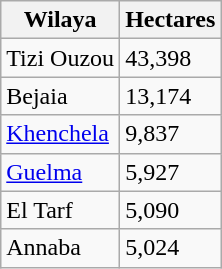<table class="wikitable">
<tr>
<th>Wilaya</th>
<th>Hectares</th>
</tr>
<tr>
<td>Tizi Ouzou</td>
<td>43,398</td>
</tr>
<tr>
<td>Bejaia</td>
<td>13,174</td>
</tr>
<tr>
<td><a href='#'>Khenchela</a></td>
<td>9,837</td>
</tr>
<tr>
<td><a href='#'>Guelma</a></td>
<td>5,927</td>
</tr>
<tr>
<td>El Tarf</td>
<td>5,090</td>
</tr>
<tr>
<td>Annaba</td>
<td>5,024</td>
</tr>
</table>
